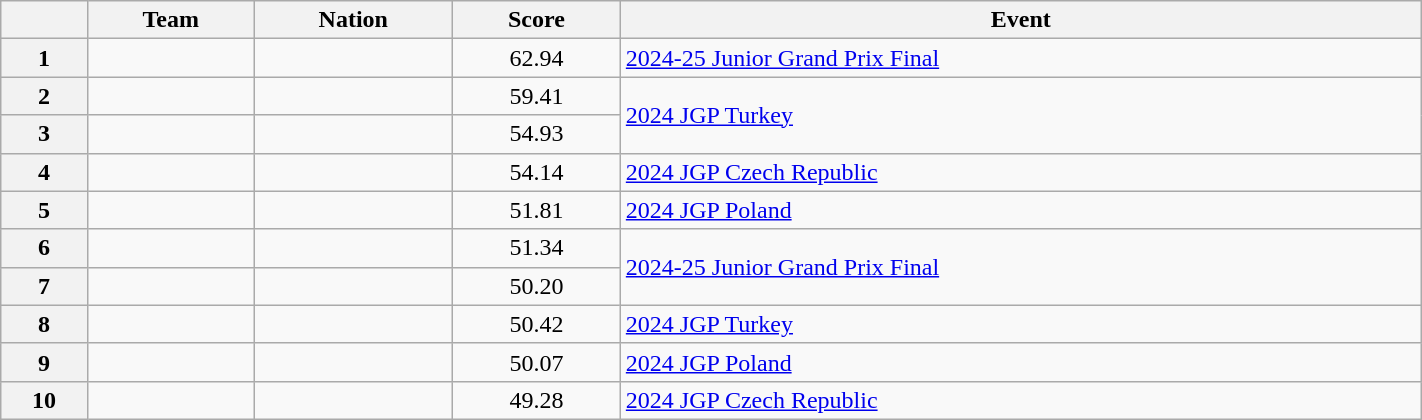<table class="wikitable sortable" style="text-align:left; width:75%">
<tr>
<th scope="col"></th>
<th scope="col">Team</th>
<th scope="col">Nation</th>
<th scope="col">Score</th>
<th scope="col">Event</th>
</tr>
<tr>
<th scope="row">1</th>
<td></td>
<td></td>
<td style="text-align:center">62.94</td>
<td><a href='#'>2024-25 Junior Grand Prix Final</a></td>
</tr>
<tr>
<th scope="row">2</th>
<td></td>
<td></td>
<td style="text-align:center">59.41</td>
<td rowspan="2"><a href='#'>2024 JGP Turkey</a></td>
</tr>
<tr>
<th scope="row">3</th>
<td></td>
<td></td>
<td style="text-align:center">54.93</td>
</tr>
<tr>
<th scope="row">4</th>
<td></td>
<td></td>
<td style="text-align:center">54.14</td>
<td><a href='#'>2024 JGP Czech Republic</a></td>
</tr>
<tr>
<th scope="row">5</th>
<td></td>
<td></td>
<td style="text-align:center">51.81</td>
<td><a href='#'>2024 JGP Poland</a></td>
</tr>
<tr>
<th scope="row">6</th>
<td></td>
<td></td>
<td style="text-align:center">51.34</td>
<td rowspan="2"><a href='#'>2024-25 Junior Grand Prix Final</a></td>
</tr>
<tr>
<th scope="row">7</th>
<td></td>
<td></td>
<td style="text-align:center">50.20</td>
</tr>
<tr>
<th scope="row">8</th>
<td></td>
<td></td>
<td style="text-align:center">50.42</td>
<td><a href='#'>2024 JGP Turkey</a></td>
</tr>
<tr>
<th scope="row">9</th>
<td></td>
<td></td>
<td style="text-align:center">50.07</td>
<td><a href='#'>2024 JGP Poland</a></td>
</tr>
<tr>
<th scope="row">10</th>
<td></td>
<td></td>
<td style="text-align:center">49.28</td>
<td><a href='#'>2024 JGP Czech Republic</a></td>
</tr>
</table>
